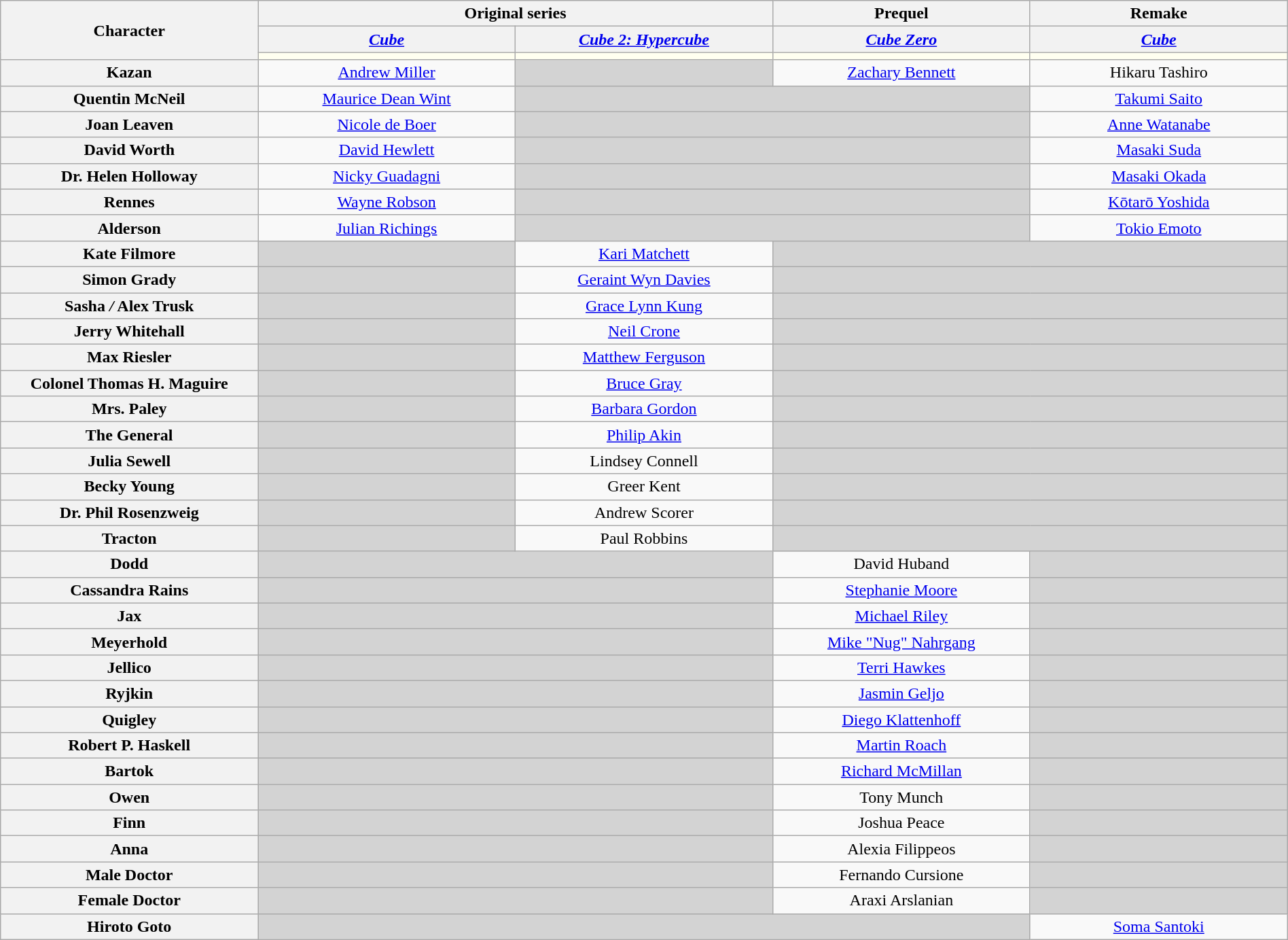<table class="wikitable" style="text-align:center" width="100%">
<tr>
<th rowspan="3" width="20%">Character</th>
<th colspan="2">Original series</th>
<th>Prequel</th>
<th>Remake</th>
</tr>
<tr>
<th align="center" width="20%"><em><a href='#'>Cube</a></em></th>
<th align="center" width="20%"><em><a href='#'>Cube 2: Hypercube</a></em></th>
<th align="center" width="20%"><em><a href='#'>Cube Zero</a></em></th>
<th align="center" width="20%"><em><a href='#'>Cube</a></em></th>
</tr>
<tr>
<td style="background:ivory;"></td>
<td style="background:ivory;"></td>
<td style="background:ivory;"></td>
<td style="background:ivory;"></td>
</tr>
<tr>
<th>Kazan</th>
<td><a href='#'>Andrew Miller</a></td>
<td style="background-color:lightgrey;"> </td>
<td><a href='#'>Zachary Bennett</a> </td>
<td>Hikaru Tashiro </td>
</tr>
<tr>
<th>Quentin McNeil</th>
<td><a href='#'>Maurice Dean Wint</a></td>
<td colspan="2" style="background-color:lightgrey;"> </td>
<td><a href='#'>Takumi Saito</a> </td>
</tr>
<tr>
<th>Joan Leaven</th>
<td><a href='#'>Nicole de Boer</a></td>
<td colspan="2" style="background-color:lightgrey;"> </td>
<td><a href='#'>Anne Watanabe</a> </td>
</tr>
<tr>
<th>David Worth</th>
<td><a href='#'>David Hewlett</a></td>
<td colspan="2" style="background-color:lightgrey;"> </td>
<td><a href='#'>Masaki Suda</a> </td>
</tr>
<tr>
<th>Dr. Helen Holloway</th>
<td><a href='#'>Nicky Guadagni</a></td>
<td colspan="2" style="background-color:lightgrey;"> </td>
<td><a href='#'>Masaki Okada</a> </td>
</tr>
<tr>
<th>Rennes</th>
<td><a href='#'>Wayne Robson</a></td>
<td colspan="2" style="background-color:lightgrey;"> </td>
<td><a href='#'>Kōtarō Yoshida</a> </td>
</tr>
<tr>
<th>Alderson</th>
<td><a href='#'>Julian Richings</a></td>
<td colspan="2" style="background-color:lightgrey;"> </td>
<td><a href='#'>Tokio Emoto</a> </td>
</tr>
<tr>
<th>Kate Filmore</th>
<td style="background-color:lightgrey;"> </td>
<td><a href='#'>Kari Matchett</a></td>
<td colspan="2" style="background-color:lightgrey;"> </td>
</tr>
<tr>
<th>Simon Grady</th>
<td style="background-color:lightgrey;"> </td>
<td><a href='#'>Geraint Wyn Davies</a></td>
<td colspan="2" style="background-color:lightgrey;"> </td>
</tr>
<tr>
<th>Sasha  <em>/</em>  Alex Trusk</th>
<td style="background-color:lightgrey;"> </td>
<td><a href='#'>Grace Lynn Kung</a></td>
<td colspan="2" style="background-color:lightgrey;"> </td>
</tr>
<tr>
<th>Jerry Whitehall</th>
<td style="background-color:lightgrey;"> </td>
<td><a href='#'>Neil Crone</a></td>
<td colspan="2" style="background-color:lightgrey;"> </td>
</tr>
<tr>
<th>Max Riesler</th>
<td style="background-color:lightgrey;"> </td>
<td><a href='#'>Matthew Ferguson</a></td>
<td colspan="2" style="background-color:lightgrey;"> </td>
</tr>
<tr>
<th>Colonel Thomas H. Maguire</th>
<td style="background-color:lightgrey;"> </td>
<td><a href='#'>Bruce Gray</a></td>
<td colspan="2" style="background-color:lightgrey;"> </td>
</tr>
<tr>
<th>Mrs. Paley</th>
<td style="background-color:lightgrey;"> </td>
<td><a href='#'>Barbara Gordon</a></td>
<td colspan="2" style="background-color:lightgrey;"> </td>
</tr>
<tr>
<th>The General</th>
<td style="background-color:lightgrey;"> </td>
<td><a href='#'>Philip Akin</a></td>
<td colspan="2" style="background-color:lightgrey;"> </td>
</tr>
<tr>
<th>Julia Sewell</th>
<td style="background-color:lightgrey;"> </td>
<td>Lindsey Connell</td>
<td colspan="2" style="background-color:lightgrey;"> </td>
</tr>
<tr>
<th>Becky Young</th>
<td style="background-color:lightgrey;"> </td>
<td>Greer Kent</td>
<td colspan="2" style="background-color:lightgrey;"> </td>
</tr>
<tr>
<th>Dr. Phil Rosenzweig</th>
<td style="background-color:lightgrey;"> </td>
<td>Andrew Scorer</td>
<td colspan="2" style="background-color:lightgrey;"> </td>
</tr>
<tr>
<th>Tracton</th>
<td style="background-color:lightgrey;"> </td>
<td>Paul Robbins</td>
<td colspan="2" style="background-color:lightgrey;"> </td>
</tr>
<tr>
<th>Dodd</th>
<td colspan="2" style="background-color:lightgrey;"> </td>
<td>David Huband</td>
<td style="background-color:lightgrey;"> </td>
</tr>
<tr>
<th>Cassandra Rains</th>
<td colspan="2" style="background-color:lightgrey;"> </td>
<td><a href='#'>Stephanie Moore</a></td>
<td style="background-color:lightgrey;"> </td>
</tr>
<tr>
<th>Jax</th>
<td colspan="2" style="background-color:lightgrey;"> </td>
<td><a href='#'>Michael Riley</a></td>
<td style="background-color:lightgrey;"> </td>
</tr>
<tr>
<th>Meyerhold</th>
<td colspan="2" style="background-color:lightgrey;"> </td>
<td><a href='#'>Mike "Nug" Nahrgang</a></td>
<td style="background-color:lightgrey;"> </td>
</tr>
<tr>
<th>Jellico</th>
<td colspan="2" style="background-color:lightgrey;"> </td>
<td><a href='#'>Terri Hawkes</a></td>
<td style="background-color:lightgrey;"> </td>
</tr>
<tr>
<th>Ryjkin</th>
<td colspan="2" style="background-color:lightgrey;"> </td>
<td><a href='#'>Jasmin Geljo</a></td>
<td style="background-color:lightgrey;"> </td>
</tr>
<tr>
<th>Quigley</th>
<td colspan="2" style="background-color:lightgrey;"> </td>
<td><a href='#'>Diego Klattenhoff</a></td>
<td style="background-color:lightgrey;"> </td>
</tr>
<tr>
<th>Robert P. Haskell</th>
<td colspan="2" style="background-color:lightgrey;"> </td>
<td><a href='#'>Martin Roach</a></td>
<td style="background-color:lightgrey;"> </td>
</tr>
<tr>
<th>Bartok</th>
<td colspan="2" style="background-color:lightgrey;"> </td>
<td><a href='#'>Richard McMillan</a></td>
<td style="background-color:lightgrey;"> </td>
</tr>
<tr>
<th>Owen</th>
<td colspan="2" style="background-color:lightgrey;"> </td>
<td>Tony Munch</td>
<td style="background-color:lightgrey;"> </td>
</tr>
<tr>
<th>Finn</th>
<td colspan="2" style="background-color:lightgrey;"> </td>
<td>Joshua Peace</td>
<td style="background-color:lightgrey;"> </td>
</tr>
<tr>
<th>Anna</th>
<td colspan="2" style="background-color:lightgrey;"> </td>
<td>Alexia Filippeos</td>
<td style="background-color:lightgrey;"> </td>
</tr>
<tr>
<th>Male Doctor</th>
<td colspan="2" style="background-color:lightgrey;"> </td>
<td>Fernando Cursione</td>
<td style="background-color:lightgrey;"> </td>
</tr>
<tr>
<th>Female Doctor</th>
<td colspan="2" style="background-color:lightgrey;"> </td>
<td>Araxi Arslanian</td>
<td style="background-color:lightgrey;"> </td>
</tr>
<tr>
<th>Hiroto Goto</th>
<td colspan="3" style="background-color:lightgrey;"> </td>
<td><a href='#'>Soma Santoki</a></td>
</tr>
</table>
